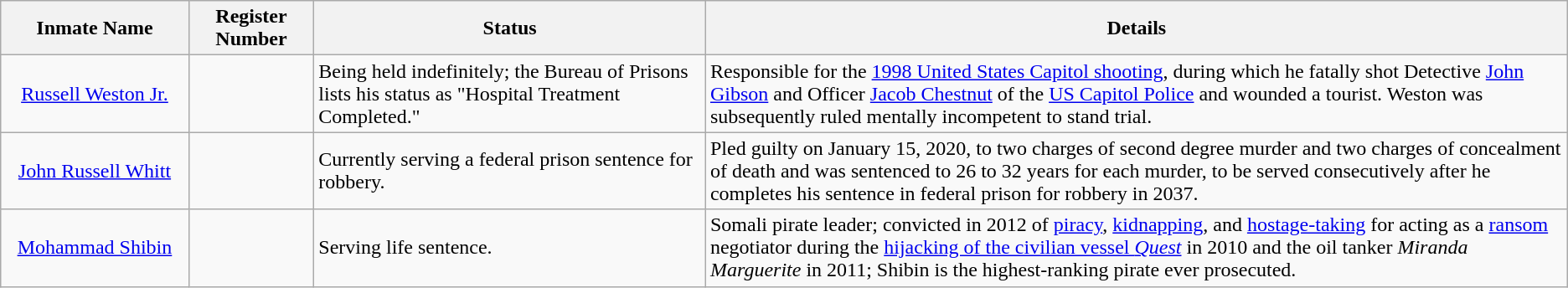<table class="wikitable sortable">
<tr>
<th width=12%>Inmate Name</th>
<th width=8%>Register Number</th>
<th width=25%>Status</th>
<th width=55%>Details</th>
</tr>
<tr>
<td style="text-align:center;"><a href='#'>Russell Weston Jr.</a></td>
<td style="text-align:center;"></td>
<td>Being held indefinitely; the Bureau of Prisons lists his status as "Hospital Treatment Completed."</td>
<td>Responsible for the <a href='#'>1998 United States Capitol shooting</a>, during which he fatally shot Detective <a href='#'>John Gibson</a> and Officer <a href='#'>Jacob Chestnut</a> of the <a href='#'>US Capitol Police</a> and wounded a tourist. Weston was subsequently ruled mentally incompetent to stand trial.</td>
</tr>
<tr>
<td style="text-align:center;"><a href='#'>John Russell Whitt</a></td>
<td style="text-align:center;"></td>
<td>Currently serving a federal prison sentence for robbery.</td>
<td>Pled guilty on January 15, 2020, to two charges of second degree murder and two charges of concealment of death and was sentenced to 26 to 32 years for each murder, to be served consecutively after he completes his sentence in federal prison for robbery in 2037.</td>
</tr>
<tr>
<td style="text-align:center;"><a href='#'>Mohammad Shibin</a></td>
<td style="text-align:center;"></td>
<td>Serving life sentence.</td>
<td>Somali pirate leader; convicted in 2012 of <a href='#'>piracy</a>, <a href='#'>kidnapping</a>, and <a href='#'>hostage-taking</a> for acting as a <a href='#'>ransom</a> negotiator during the <a href='#'>hijacking of the civilian vessel <em>Quest</em></a> in 2010 and the oil tanker <em>Miranda Marguerite</em> in 2011; Shibin is the highest-ranking pirate ever prosecuted.</td>
</tr>
</table>
